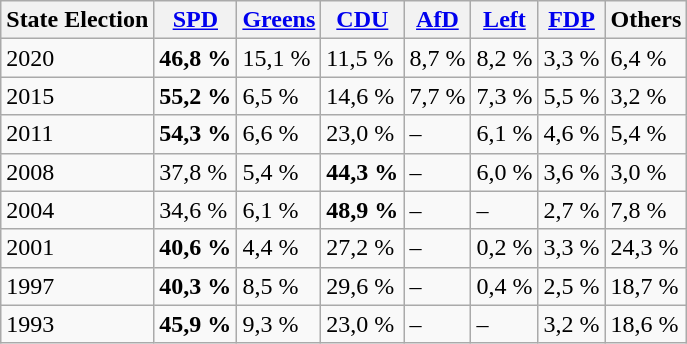<table class="wikitable zebra">
<tr class="hintergrundfarbe5">
<th>State Election</th>
<th><a href='#'>SPD</a></th>
<th><a href='#'>Greens</a></th>
<th><a href='#'>CDU</a></th>
<th><a href='#'>AfD</a></th>
<th><a href='#'>Left</a></th>
<th><a href='#'>FDP</a></th>
<th>Others</th>
</tr>
<tr>
<td>2020</td>
<td><strong>46,8 %</strong></td>
<td>15,1 %</td>
<td>11,5 %</td>
<td>8,7 %</td>
<td>8,2 %</td>
<td>3,3 %</td>
<td>6,4 %</td>
</tr>
<tr>
<td>2015</td>
<td><strong>55,2 %</strong></td>
<td>6,5 %</td>
<td>14,6 %</td>
<td>7,7 %</td>
<td>7,3 %</td>
<td>5,5 %</td>
<td>3,2 %</td>
</tr>
<tr>
<td>2011</td>
<td><strong>54,3 %</strong></td>
<td>6,6 %</td>
<td>23,0 %</td>
<td>–</td>
<td>6,1 %</td>
<td>4,6 %</td>
<td>5,4 %</td>
</tr>
<tr>
<td>2008</td>
<td>37,8 %</td>
<td>5,4 %</td>
<td><strong>44,3 %</strong></td>
<td>–</td>
<td>6,0 %</td>
<td>3,6 %</td>
<td>3,0 %</td>
</tr>
<tr>
<td>2004</td>
<td>34,6 %</td>
<td>6,1 %</td>
<td><strong>48,9 %</strong></td>
<td>–</td>
<td>–</td>
<td>2,7 %</td>
<td>7,8 %</td>
</tr>
<tr>
<td>2001</td>
<td><strong>40,6 %</strong></td>
<td>4,4 %</td>
<td>27,2 %</td>
<td>–</td>
<td>0,2 %</td>
<td>3,3 %</td>
<td>24,3 %</td>
</tr>
<tr>
<td>1997</td>
<td><strong>40,3 %</strong></td>
<td>8,5 %</td>
<td>29,6 %</td>
<td>–</td>
<td>0,4 %</td>
<td>2,5 %</td>
<td>18,7 %</td>
</tr>
<tr>
<td>1993</td>
<td><strong>45,9 %</strong></td>
<td>9,3 %</td>
<td>23,0 %</td>
<td>–</td>
<td>–</td>
<td>3,2 %</td>
<td>18,6 %</td>
</tr>
</table>
